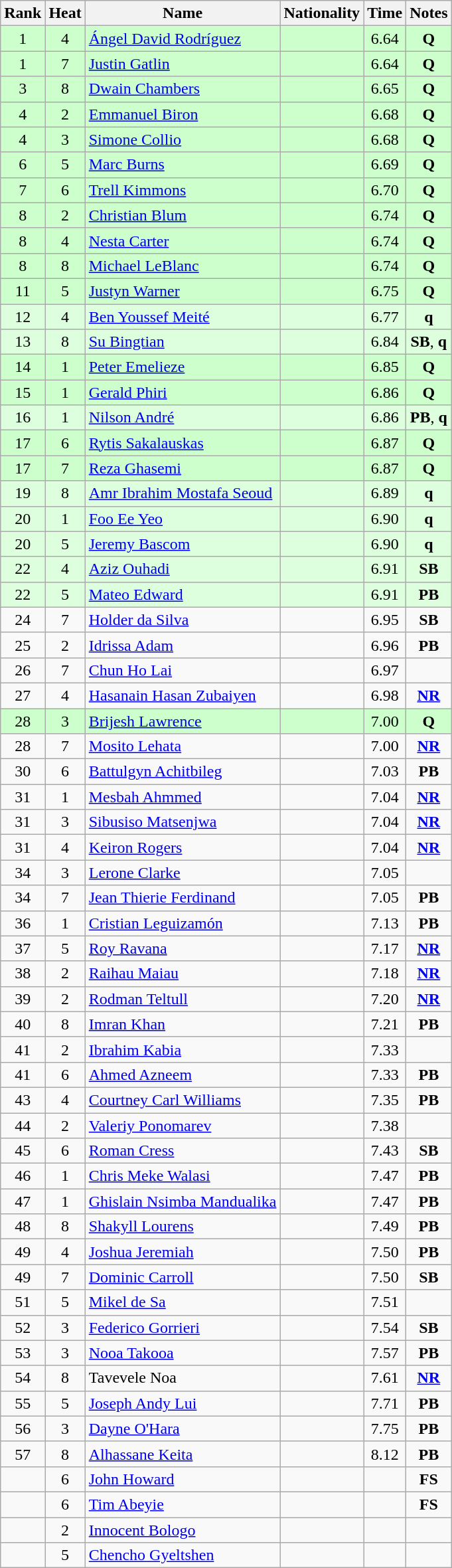<table class="wikitable sortable" style="text-align:center">
<tr>
<th>Rank</th>
<th>Heat</th>
<th>Name</th>
<th>Nationality</th>
<th>Time</th>
<th>Notes</th>
</tr>
<tr bgcolor=ccffcc>
<td>1</td>
<td>4</td>
<td align=left><a href='#'>Ángel David Rodríguez</a></td>
<td align=left></td>
<td>6.64</td>
<td><strong>Q</strong></td>
</tr>
<tr bgcolor=ccffcc>
<td>1</td>
<td>7</td>
<td align=left><a href='#'>Justin Gatlin</a></td>
<td align=left></td>
<td>6.64</td>
<td><strong>Q</strong></td>
</tr>
<tr bgcolor=ccffcc>
<td>3</td>
<td>8</td>
<td align=left><a href='#'>Dwain Chambers</a></td>
<td align=left></td>
<td>6.65</td>
<td><strong>Q</strong></td>
</tr>
<tr bgcolor=ccffcc>
<td>4</td>
<td>2</td>
<td align=left><a href='#'>Emmanuel Biron</a></td>
<td align=left></td>
<td>6.68</td>
<td><strong>Q</strong></td>
</tr>
<tr bgcolor=ccffcc>
<td>4</td>
<td>3</td>
<td align=left><a href='#'>Simone Collio</a></td>
<td align=left></td>
<td>6.68</td>
<td><strong>Q</strong></td>
</tr>
<tr bgcolor=ccffcc>
<td>6</td>
<td>5</td>
<td align=left><a href='#'>Marc Burns</a></td>
<td align=left></td>
<td>6.69</td>
<td><strong>Q</strong></td>
</tr>
<tr bgcolor=ccffcc>
<td>7</td>
<td>6</td>
<td align=left><a href='#'>Trell Kimmons</a></td>
<td align=left></td>
<td>6.70</td>
<td><strong>Q</strong></td>
</tr>
<tr bgcolor=ccffcc>
<td>8</td>
<td>2</td>
<td align=left><a href='#'>Christian Blum</a></td>
<td align=left></td>
<td>6.74</td>
<td><strong>Q</strong></td>
</tr>
<tr bgcolor=ccffcc>
<td>8</td>
<td>4</td>
<td align=left><a href='#'>Nesta Carter</a></td>
<td align=left></td>
<td>6.74</td>
<td><strong>Q</strong></td>
</tr>
<tr bgcolor=ccffcc>
<td>8</td>
<td>8</td>
<td align=left><a href='#'>Michael LeBlanc</a></td>
<td align=left></td>
<td>6.74</td>
<td><strong>Q</strong></td>
</tr>
<tr bgcolor=ccffcc>
<td>11</td>
<td>5</td>
<td align=left><a href='#'>Justyn Warner</a></td>
<td align=left></td>
<td>6.75</td>
<td><strong>Q</strong></td>
</tr>
<tr bgcolor=ddffdd>
<td>12</td>
<td>4</td>
<td align=left><a href='#'>Ben Youssef Meité</a></td>
<td align=left></td>
<td>6.77</td>
<td><strong>q</strong></td>
</tr>
<tr bgcolor=ddffdd>
<td>13</td>
<td>8</td>
<td align=left><a href='#'>Su Bingtian</a></td>
<td align=left></td>
<td>6.84</td>
<td><strong>SB</strong>, <strong>q</strong></td>
</tr>
<tr bgcolor=ccffcc>
<td>14</td>
<td>1</td>
<td align=left><a href='#'>Peter Emelieze</a></td>
<td align=left></td>
<td>6.85</td>
<td><strong>Q</strong></td>
</tr>
<tr bgcolor=ccffcc>
<td>15</td>
<td>1</td>
<td align=left><a href='#'>Gerald Phiri</a></td>
<td align=left></td>
<td>6.86</td>
<td><strong>Q</strong></td>
</tr>
<tr bgcolor=ddffdd>
<td>16</td>
<td>1</td>
<td align=left><a href='#'>Nilson André</a></td>
<td align=left></td>
<td>6.86</td>
<td><strong>PB</strong>, <strong>q</strong></td>
</tr>
<tr bgcolor=ccffcc>
<td>17</td>
<td>6</td>
<td align=left><a href='#'>Rytis Sakalauskas</a></td>
<td align=left></td>
<td>6.87</td>
<td><strong>Q</strong></td>
</tr>
<tr bgcolor=ccffcc>
<td>17</td>
<td>7</td>
<td align=left><a href='#'>Reza Ghasemi</a></td>
<td align=left></td>
<td>6.87</td>
<td><strong>Q</strong></td>
</tr>
<tr bgcolor=ddffdd>
<td>19</td>
<td>8</td>
<td align=left><a href='#'>Amr Ibrahim Mostafa Seoud</a></td>
<td align=left></td>
<td>6.89</td>
<td><strong>q</strong></td>
</tr>
<tr bgcolor=ddffdd>
<td>20</td>
<td>1</td>
<td align=left><a href='#'>Foo Ee Yeo</a></td>
<td align=left></td>
<td>6.90</td>
<td><strong>q</strong></td>
</tr>
<tr bgcolor=ddffdd>
<td>20</td>
<td>5</td>
<td align=left><a href='#'>Jeremy Bascom</a></td>
<td align=left></td>
<td>6.90</td>
<td><strong>q</strong></td>
</tr>
<tr bgcolor=ddffdd>
<td>22</td>
<td>4</td>
<td align=left><a href='#'>Aziz Ouhadi</a></td>
<td align=left></td>
<td>6.91</td>
<td><strong>SB</strong></td>
</tr>
<tr bgcolor=ddffdd>
<td>22</td>
<td>5</td>
<td align=left><a href='#'>Mateo Edward</a></td>
<td align=left></td>
<td>6.91</td>
<td><strong>PB</strong></td>
</tr>
<tr>
<td>24</td>
<td>7</td>
<td align=left><a href='#'>Holder da Silva</a></td>
<td align=left></td>
<td>6.95</td>
<td><strong>SB</strong></td>
</tr>
<tr>
<td>25</td>
<td>2</td>
<td align=left><a href='#'>Idrissa Adam</a></td>
<td align=left></td>
<td>6.96</td>
<td><strong>PB</strong></td>
</tr>
<tr>
<td>26</td>
<td>7</td>
<td align=left><a href='#'>Chun Ho Lai</a></td>
<td align=left></td>
<td>6.97</td>
<td></td>
</tr>
<tr>
<td>27</td>
<td>4</td>
<td align=left><a href='#'>Hasanain Hasan Zubaiyen</a></td>
<td align=left></td>
<td>6.98</td>
<td><strong><a href='#'>NR</a></strong></td>
</tr>
<tr bgcolor=ccffcc>
<td>28</td>
<td>3</td>
<td align=left><a href='#'>Brijesh Lawrence</a></td>
<td align=left></td>
<td>7.00</td>
<td><strong>Q</strong></td>
</tr>
<tr>
<td>28</td>
<td>7</td>
<td align=left><a href='#'>Mosito Lehata</a></td>
<td align=left></td>
<td>7.00</td>
<td><strong><a href='#'>NR</a></strong></td>
</tr>
<tr>
<td>30</td>
<td>6</td>
<td align=left><a href='#'>Battulgyn Achitbileg</a></td>
<td align=left></td>
<td>7.03</td>
<td><strong>PB</strong></td>
</tr>
<tr>
<td>31</td>
<td>1</td>
<td align=left><a href='#'>Mesbah Ahmmed</a></td>
<td align=left></td>
<td>7.04</td>
<td><strong><a href='#'>NR</a></strong></td>
</tr>
<tr>
<td>31</td>
<td>3</td>
<td align=left><a href='#'>Sibusiso Matsenjwa</a></td>
<td align=left></td>
<td>7.04</td>
<td><strong><a href='#'>NR</a></strong></td>
</tr>
<tr>
<td>31</td>
<td>4</td>
<td align=left><a href='#'>Keiron Rogers</a></td>
<td align=left></td>
<td>7.04</td>
<td><strong><a href='#'>NR</a></strong></td>
</tr>
<tr>
<td>34</td>
<td>3</td>
<td align=left><a href='#'>Lerone Clarke</a></td>
<td align=left></td>
<td>7.05</td>
<td></td>
</tr>
<tr>
<td>34</td>
<td>7</td>
<td align=left><a href='#'>Jean Thierie Ferdinand</a></td>
<td align=left></td>
<td>7.05</td>
<td><strong>PB</strong></td>
</tr>
<tr>
<td>36</td>
<td>1</td>
<td align=left><a href='#'>Cristian Leguizamón</a></td>
<td align=left></td>
<td>7.13</td>
<td><strong>PB</strong></td>
</tr>
<tr>
<td>37</td>
<td>5</td>
<td align=left><a href='#'>Roy Ravana</a></td>
<td align=left></td>
<td>7.17</td>
<td><strong><a href='#'>NR</a></strong></td>
</tr>
<tr>
<td>38</td>
<td>2</td>
<td align=left><a href='#'>Raihau Maiau</a></td>
<td align=left></td>
<td>7.18</td>
<td><strong><a href='#'>NR</a></strong></td>
</tr>
<tr>
<td>39</td>
<td>2</td>
<td align=left><a href='#'>Rodman Teltull</a></td>
<td align=left></td>
<td>7.20</td>
<td><strong><a href='#'>NR</a></strong></td>
</tr>
<tr>
<td>40</td>
<td>8</td>
<td align=left><a href='#'>Imran Khan</a></td>
<td align=left></td>
<td>7.21</td>
<td><strong>PB</strong></td>
</tr>
<tr>
<td>41</td>
<td>2</td>
<td align=left><a href='#'>Ibrahim Kabia</a></td>
<td align=left></td>
<td>7.33</td>
<td></td>
</tr>
<tr>
<td>41</td>
<td>6</td>
<td align=left><a href='#'>Ahmed Azneem</a></td>
<td align=left></td>
<td>7.33</td>
<td><strong>PB</strong></td>
</tr>
<tr>
<td>43</td>
<td>4</td>
<td align=left><a href='#'>Courtney Carl Williams</a></td>
<td align=left></td>
<td>7.35</td>
<td><strong>PB</strong></td>
</tr>
<tr>
<td>44</td>
<td>2</td>
<td align=left><a href='#'>Valeriy Ponomarev</a></td>
<td align=left></td>
<td>7.38</td>
<td></td>
</tr>
<tr>
<td>45</td>
<td>6</td>
<td align=left><a href='#'>Roman Cress</a></td>
<td align=left></td>
<td>7.43</td>
<td><strong>SB</strong></td>
</tr>
<tr>
<td>46</td>
<td>1</td>
<td align=left><a href='#'>Chris Meke Walasi</a></td>
<td align=left></td>
<td>7.47</td>
<td><strong>PB</strong></td>
</tr>
<tr>
<td>47</td>
<td>1</td>
<td align=left><a href='#'>Ghislain Nsimba Mandualika</a></td>
<td align=left></td>
<td>7.47</td>
<td><strong>PB</strong></td>
</tr>
<tr>
<td>48</td>
<td>8</td>
<td align=left><a href='#'>Shakyll Lourens</a></td>
<td align=left></td>
<td>7.49</td>
<td><strong>PB</strong></td>
</tr>
<tr>
<td>49</td>
<td>4</td>
<td align=left><a href='#'>Joshua Jeremiah</a></td>
<td align=left></td>
<td>7.50</td>
<td><strong>PB</strong></td>
</tr>
<tr>
<td>49</td>
<td>7</td>
<td align=left><a href='#'>Dominic Carroll</a></td>
<td align=left></td>
<td>7.50</td>
<td><strong>SB</strong></td>
</tr>
<tr>
<td>51</td>
<td>5</td>
<td align=left><a href='#'>Mikel de Sa</a></td>
<td align=left></td>
<td>7.51</td>
<td></td>
</tr>
<tr>
<td>52</td>
<td>3</td>
<td align=left><a href='#'>Federico Gorrieri</a></td>
<td align=left></td>
<td>7.54</td>
<td><strong>SB</strong></td>
</tr>
<tr>
<td>53</td>
<td>3</td>
<td align=left><a href='#'>Nooa Takooa</a></td>
<td align=left></td>
<td>7.57</td>
<td><strong>PB</strong></td>
</tr>
<tr>
<td>54</td>
<td>8</td>
<td align=left>Tavevele Noa</td>
<td align=left></td>
<td>7.61</td>
<td><strong><a href='#'>NR</a></strong></td>
</tr>
<tr>
<td>55</td>
<td>5</td>
<td align=left><a href='#'>Joseph Andy Lui</a></td>
<td align=left></td>
<td>7.71</td>
<td><strong>PB</strong></td>
</tr>
<tr>
<td>56</td>
<td>3</td>
<td align=left><a href='#'>Dayne O'Hara</a></td>
<td align=left></td>
<td>7.75</td>
<td><strong>PB</strong></td>
</tr>
<tr>
<td>57</td>
<td>8</td>
<td align=left><a href='#'>Alhassane Keita</a></td>
<td align=left></td>
<td>8.12</td>
<td><strong>PB</strong></td>
</tr>
<tr>
<td></td>
<td>6</td>
<td align=left><a href='#'>John Howard</a></td>
<td align=left></td>
<td></td>
<td><strong>FS</strong></td>
</tr>
<tr>
<td></td>
<td>6</td>
<td align=left><a href='#'>Tim Abeyie</a></td>
<td align=left></td>
<td></td>
<td><strong>FS</strong></td>
</tr>
<tr>
<td></td>
<td>2</td>
<td align=left><a href='#'>Innocent Bologo</a></td>
<td align=left></td>
<td></td>
<td></td>
</tr>
<tr>
<td></td>
<td>5</td>
<td align=left><a href='#'>Chencho Gyeltshen</a></td>
<td align=left></td>
<td></td>
<td></td>
</tr>
</table>
